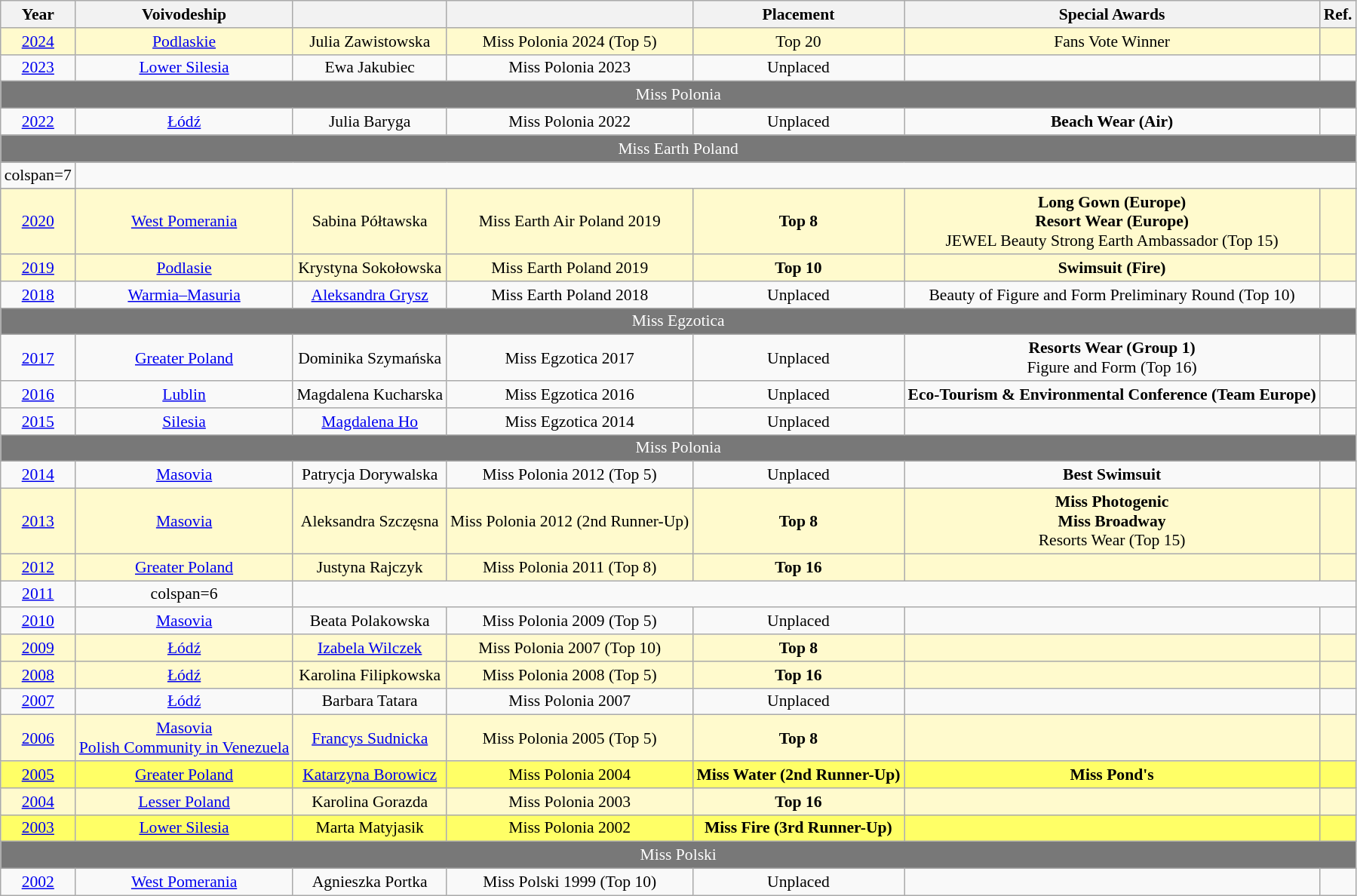<table class="wikitable " style="font-size: 90%; text-align:center;">
<tr>
<th>Year</th>
<th>Voivodeship</th>
<th></th>
<th></th>
<th>Placement</th>
<th>Special Awards</th>
<th>Ref.</th>
</tr>
<tr style="background-color:#FFFACD;">
<td><a href='#'>2024</a></td>
<td><a href='#'>Podlaskie</a></td>
<td>Julia Zawistowska</td>
<td>Miss Polonia 2024 (Top 5)</td>
<td>Top 20</td>
<td>Fans Vote Winner</td>
<td></td>
</tr>
<tr>
<td><a href='#'>2023</a></td>
<td><a href='#'>Lower Silesia</a></td>
<td>Ewa Jakubiec</td>
<td>Miss Polonia 2023</td>
<td>Unplaced</td>
<td></td>
<td></td>
</tr>
<tr>
<td colspan="7" bgcolor="#787878" style="color:#FFFFFF">Miss Polonia</td>
</tr>
<tr>
<td><a href='#'>2022</a></td>
<td><a href='#'>Łódź</a></td>
<td>Julia Baryga</td>
<td>Miss Polonia 2022 </td>
<td>Unplaced</td>
<td><strong> Beach Wear (Air)</strong></td>
<td></td>
</tr>
<tr>
<td colspan="7" bgcolor="#787878" style="color:#FFFFFF">Miss Earth Poland</td>
</tr>
<tr>
<td>colspan=7 </td>
</tr>
<tr>
</tr>
<tr style="background-color:#FFFACD;">
<td><a href='#'>2020</a></td>
<td><a href='#'>West Pomerania</a></td>
<td>Sabina Półtawska</td>
<td>Miss Earth Air Poland 2019</td>
<td><strong>Top 8</strong></td>
<td><strong> Long Gown (Europe)<br> Resort Wear (Europe)</strong><br>JEWEL Beauty Strong Earth Ambassador (Top 15)</td>
<td></td>
</tr>
<tr style="background-color:#FFFACD;">
<td><a href='#'>2019</a></td>
<td><a href='#'>Podlasie</a></td>
<td>Krystyna Sokołowska</td>
<td>Miss Earth Poland 2019</td>
<td><strong>Top 10</strong></td>
<td><strong> Swimsuit (Fire)</strong></td>
<td></td>
</tr>
<tr>
<td><a href='#'>2018</a></td>
<td><a href='#'>Warmia–Masuria</a></td>
<td><a href='#'>Aleksandra Grysz</a></td>
<td>Miss Earth Poland 2018</td>
<td>Unplaced</td>
<td>Beauty of Figure and Form Preliminary Round (Top 10)</td>
<td></td>
</tr>
<tr>
<td colspan="7" bgcolor="#787878" style="color:#FFFFFF">Miss Egzotica</td>
</tr>
<tr>
<td><a href='#'>2017</a></td>
<td><a href='#'>Greater Poland</a></td>
<td>Dominika Szymańska</td>
<td>Miss Egzotica 2017</td>
<td>Unplaced</td>
<td><strong> Resorts Wear (Group 1)</strong><br>Figure and Form (Top 16)</td>
<td></td>
</tr>
<tr>
<td><a href='#'>2016</a></td>
<td><a href='#'>Lublin</a></td>
<td>Magdalena Kucharska</td>
<td>Miss Egzotica 2016</td>
<td>Unplaced</td>
<td><strong>Eco-Tourism & Environmental Conference (Team Europe)</strong></td>
<td></td>
</tr>
<tr>
<td><a href='#'>2015</a></td>
<td><a href='#'>Silesia</a></td>
<td><a href='#'>Magdalena Ho</a></td>
<td>Miss Egzotica 2014</td>
<td>Unplaced</td>
<td></td>
<td></td>
</tr>
<tr>
<td colspan="7" bgcolor="#787878" style="color:#FFFFFF">Miss Polonia</td>
</tr>
<tr>
<td><a href='#'>2014</a></td>
<td><a href='#'>Masovia</a></td>
<td>Patrycja Dorywalska</td>
<td>Miss Polonia 2012 (Top 5)</td>
<td>Unplaced</td>
<td><strong> Best Swimsuit</strong></td>
<td></td>
</tr>
<tr style="background-color:#FFFACD;">
<td><a href='#'>2013</a></td>
<td><a href='#'>Masovia</a></td>
<td>Aleksandra Szczęsna</td>
<td>Miss Polonia 2012 (2nd Runner-Up)</td>
<td><strong>Top 8</strong></td>
<td><strong>Miss Photogenic<br>Miss Broadway</strong><br>Resorts Wear (Top 15)</td>
<td></td>
</tr>
<tr style="background-color:#FFFACD;">
<td><a href='#'>2012</a></td>
<td><a href='#'>Greater Poland</a></td>
<td>Justyna Rajczyk</td>
<td>Miss Polonia 2011 (Top 8)</td>
<td><strong>Top 16</strong></td>
<td></td>
<td></td>
</tr>
<tr>
<td><a href='#'>2011</a></td>
<td>colspan=6 </td>
</tr>
<tr>
<td><a href='#'>2010</a></td>
<td><a href='#'>Masovia</a></td>
<td>Beata Polakowska</td>
<td>Miss Polonia 2009 (Top 5)</td>
<td>Unplaced</td>
<td></td>
<td></td>
</tr>
<tr style="background-color:#FFFACD; ">
<td><a href='#'>2009</a></td>
<td><a href='#'>Łódź</a></td>
<td><a href='#'>Izabela Wilczek</a></td>
<td>Miss Polonia 2007 (Top 10)</td>
<td><strong>Top 8</strong></td>
<td></td>
<td></td>
</tr>
<tr style="background-color:#FFFACD;">
<td><a href='#'>2008</a></td>
<td><a href='#'>Łódź</a></td>
<td>Karolina Filipkowska</td>
<td>Miss Polonia 2008 (Top 5)</td>
<td><strong>Top 16</strong></td>
<td></td>
<td></td>
</tr>
<tr>
<td><a href='#'>2007</a></td>
<td><a href='#'>Łódź</a></td>
<td>Barbara Tatara</td>
<td>Miss Polonia 2007</td>
<td>Unplaced</td>
<td></td>
<td></td>
</tr>
<tr style="background-color:#FFFACD;">
<td><a href='#'>2006</a></td>
<td><a href='#'>Masovia</a><br><a href='#'>Polish Community in Venezuela</a></td>
<td><a href='#'>Francys Sudnicka</a></td>
<td>Miss Polonia 2005 (Top 5)</td>
<td><strong>Top 8</strong></td>
<td></td>
<td></td>
</tr>
<tr style="background-color:#FFFF66;">
<td><a href='#'>2005</a></td>
<td><a href='#'>Greater Poland</a></td>
<td><a href='#'>Katarzyna Borowicz</a></td>
<td>Miss Polonia 2004</td>
<td><strong>Miss Water (2nd Runner-Up)</strong></td>
<td><strong>Miss Pond's</strong></td>
<td></td>
</tr>
<tr style="background-color:#FFFACD;">
<td><a href='#'>2004</a></td>
<td><a href='#'>Lesser Poland</a></td>
<td>Karolina Gorazda</td>
<td>Miss Polonia 2003</td>
<td><strong>Top 16</strong></td>
<td></td>
<td></td>
</tr>
<tr style="background-color:#FFFF66;">
<td><a href='#'>2003</a></td>
<td><a href='#'>Lower Silesia</a></td>
<td>Marta Matyjasik</td>
<td>Miss Polonia 2002</td>
<td><strong>Miss Fire (3rd Runner-Up)</strong></td>
<td></td>
<td></td>
</tr>
<tr>
<td colspan="7" bgcolor="#787878" style="color:#FFFFFF">Miss Polski</td>
</tr>
<tr>
<td><a href='#'>2002</a></td>
<td><a href='#'>West Pomerania</a></td>
<td>Agnieszka Portka</td>
<td>Miss Polski 1999 (Top 10)</td>
<td>Unplaced</td>
<td></td>
<td></td>
</tr>
</table>
